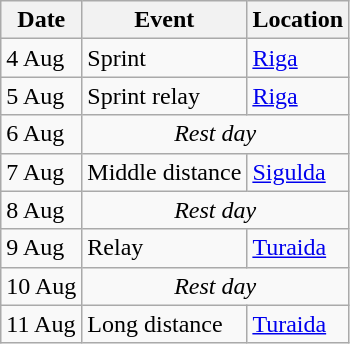<table class="wikitable">
<tr>
<th>Date</th>
<th>Event</th>
<th>Location</th>
</tr>
<tr>
<td>4 Aug</td>
<td>Sprint</td>
<td><a href='#'>Riga</a></td>
</tr>
<tr>
<td>5 Aug</td>
<td>Sprint relay</td>
<td><a href='#'>Riga</a></td>
</tr>
<tr>
<td>6 Aug</td>
<td colspan="2" style="text-align:center;"><em>Rest day</em></td>
</tr>
<tr>
<td>7 Aug</td>
<td>Middle distance</td>
<td><a href='#'>Sigulda</a></td>
</tr>
<tr>
<td>8 Aug</td>
<td colspan="2" style="text-align:center;"><em>Rest day</em></td>
</tr>
<tr>
<td>9 Aug</td>
<td>Relay</td>
<td><a href='#'>Turaida</a></td>
</tr>
<tr>
<td>10 Aug</td>
<td colspan="2" style="text-align:center;"><em>Rest day</em></td>
</tr>
<tr>
<td>11 Aug</td>
<td>Long distance</td>
<td><a href='#'>Turaida</a></td>
</tr>
</table>
